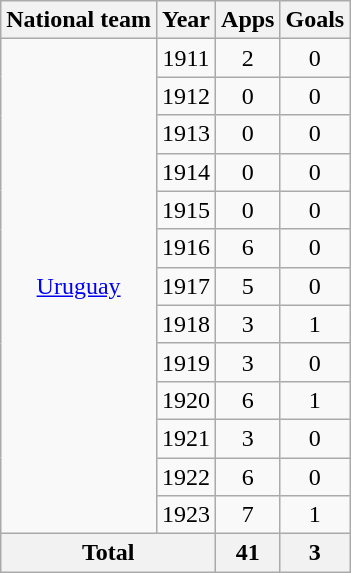<table class="wikitable" style="text-align:center">
<tr>
<th>National team</th>
<th>Year</th>
<th>Apps</th>
<th>Goals</th>
</tr>
<tr>
<td rowspan=13><a href='#'>Uruguay</a></td>
<td>1911</td>
<td>2</td>
<td>0</td>
</tr>
<tr>
<td>1912</td>
<td>0</td>
<td>0</td>
</tr>
<tr>
<td>1913</td>
<td>0</td>
<td>0</td>
</tr>
<tr>
<td>1914</td>
<td>0</td>
<td>0</td>
</tr>
<tr>
<td>1915</td>
<td>0</td>
<td>0</td>
</tr>
<tr>
<td>1916</td>
<td>6</td>
<td>0</td>
</tr>
<tr>
<td>1917</td>
<td>5</td>
<td>0</td>
</tr>
<tr>
<td>1918</td>
<td>3</td>
<td>1</td>
</tr>
<tr>
<td>1919</td>
<td>3</td>
<td>0</td>
</tr>
<tr>
<td>1920</td>
<td>6</td>
<td>1</td>
</tr>
<tr>
<td>1921</td>
<td>3</td>
<td>0</td>
</tr>
<tr>
<td>1922</td>
<td>6</td>
<td>0</td>
</tr>
<tr>
<td>1923</td>
<td>7</td>
<td>1</td>
</tr>
<tr>
<th colspan=2>Total</th>
<th>41</th>
<th>3</th>
</tr>
</table>
